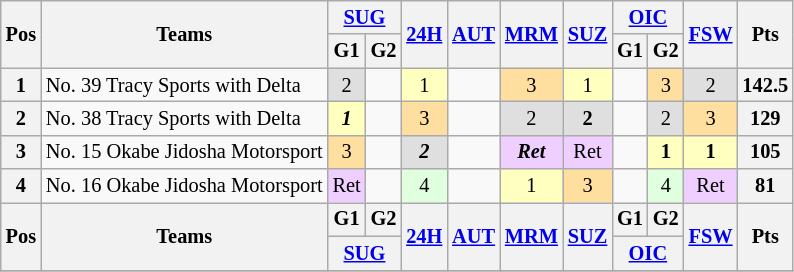<table class="wikitable" style="font-size:85%; text-align:center">
<tr>
<th rowspan=2>Pos</th>
<th rowspan=2>Teams</th>
<th colspan=2><a href='#'>SUG</a></th>
<th rowspan=2><a href='#'>24H</a></th>
<th rowspan=2><a href='#'>AUT</a></th>
<th rowspan=2><a href='#'>MRM</a></th>
<th rowspan=2><a href='#'>SUZ</a></th>
<th colspan=2><a href='#'>OIC</a></th>
<th rowspan=2><a href='#'>FSW</a></th>
<th rowspan=2>Pts</th>
</tr>
<tr>
<th>G1</th>
<th>G2</th>
<th>G1</th>
<th>G2</th>
</tr>
<tr>
<th>1</th>
<td align="left"> No. 39 Tracy Sports with Delta</td>
<td style="background:#dfdfdf;">2</td>
<td></td>
<td style="background:#ffffbf;">1</td>
<td></td>
<td style="background:#ffdf9f;">3</td>
<td style="background:#ffffbf;">1</td>
<td></td>
<td style="background:#ffdf9f;">3</td>
<td style="background:#dfdfdf;">2</td>
<th>142.5</th>
</tr>
<tr>
<th>2</th>
<td align="left"> No. 38 Tracy Sports with Delta</td>
<td style="background:#ffffbf;"><strong><em>1</em></strong></td>
<td></td>
<td style="background:#ffdf9f;">3</td>
<td></td>
<td style="background:#dfdfdf;">2</td>
<td style="background:#dfdfdf;"><strong>2</strong></td>
<td></td>
<td style="background:#dfdfdf;">2</td>
<td style="background:#ffdf9f;">3</td>
<th>129</th>
</tr>
<tr>
<th>3</th>
<td align="left"> No. 15 Okabe Jidosha Motorsport</td>
<td style="background:#ffdf9f;">3</td>
<td></td>
<td style="background:#dfdfdf;"><strong><em>2</em></strong></td>
<td></td>
<td style="background:#efcfff;"><strong><em>Ret</em></strong></td>
<td style="background:#efcfff;">Ret</td>
<td></td>
<td style="background:#ffffbf;"><strong>1</strong></td>
<td style="background:#ffffbf;"><strong>1</strong></td>
<th>105</th>
</tr>
<tr>
<th>4</th>
<td align="left"> No. 16 Okabe Jidosha Motorsport</td>
<td style="background:#efcfff;">Ret</td>
<td></td>
<td style="background:#dfffdf;">4</td>
<td></td>
<td style="background:#ffffbf;">1</td>
<td style="background:#ffdf9f;">3</td>
<td></td>
<td style="background:#dfffdf;">4</td>
<td style="background:#efcfff;">Ret</td>
<th>81</th>
</tr>
<tr>
<th rowspan=2>Pos</th>
<th rowspan=2>Teams</th>
<th>G1</th>
<th>G2</th>
<th rowspan=2><a href='#'>24H</a></th>
<th rowspan=2><a href='#'>AUT</a></th>
<th rowspan=2><a href='#'>MRM</a></th>
<th rowspan=2><a href='#'>SUZ</a></th>
<th>G1</th>
<th>G2</th>
<th rowspan=2><a href='#'>FSW</a></th>
<th rowspan=2>Pts</th>
</tr>
<tr>
<th colspan=2><a href='#'>SUG</a></th>
<th colspan=2><a href='#'>OIC</a></th>
</tr>
<tr>
</tr>
</table>
